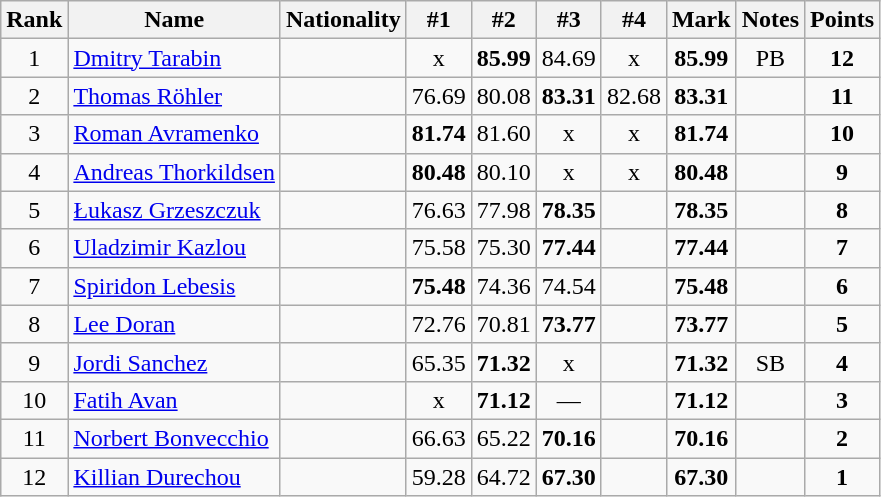<table class="wikitable sortable" style="text-align:center">
<tr>
<th>Rank</th>
<th>Name</th>
<th>Nationality</th>
<th>#1</th>
<th>#2</th>
<th>#3</th>
<th>#4</th>
<th>Mark</th>
<th>Notes</th>
<th>Points</th>
</tr>
<tr>
<td>1</td>
<td align=left><a href='#'>Dmitry Tarabin</a></td>
<td align=left></td>
<td>x</td>
<td><strong>85.99</strong></td>
<td>84.69</td>
<td>x</td>
<td><strong>85.99</strong></td>
<td>PB</td>
<td><strong>12</strong></td>
</tr>
<tr>
<td>2</td>
<td align=left><a href='#'>Thomas Röhler</a></td>
<td align=left></td>
<td>76.69</td>
<td>80.08</td>
<td><strong>83.31</strong></td>
<td>82.68</td>
<td><strong>83.31</strong></td>
<td></td>
<td><strong>11</strong></td>
</tr>
<tr>
<td>3</td>
<td align=left><a href='#'>Roman Avramenko</a></td>
<td align=left></td>
<td><strong>81.74</strong></td>
<td>81.60</td>
<td>x</td>
<td>x</td>
<td><strong>81.74</strong></td>
<td></td>
<td><strong>10</strong></td>
</tr>
<tr>
<td>4</td>
<td align=left><a href='#'>Andreas Thorkildsen</a></td>
<td align=left></td>
<td><strong>80.48</strong></td>
<td>80.10</td>
<td>x</td>
<td>x</td>
<td><strong>80.48</strong></td>
<td></td>
<td><strong>9</strong></td>
</tr>
<tr>
<td>5</td>
<td align=left><a href='#'>Łukasz Grzeszczuk</a></td>
<td align=left></td>
<td>76.63</td>
<td>77.98</td>
<td><strong>78.35</strong></td>
<td></td>
<td><strong>78.35</strong></td>
<td></td>
<td><strong>8</strong></td>
</tr>
<tr>
<td>6</td>
<td align=left><a href='#'>Uladzimir Kazlou</a></td>
<td align=left></td>
<td>75.58</td>
<td>75.30</td>
<td><strong>77.44</strong></td>
<td></td>
<td><strong>77.44</strong></td>
<td></td>
<td><strong>7</strong></td>
</tr>
<tr>
<td>7</td>
<td align=left><a href='#'>Spiridon Lebesis</a></td>
<td align=left></td>
<td><strong>75.48</strong></td>
<td>74.36</td>
<td>74.54</td>
<td></td>
<td><strong>75.48</strong></td>
<td></td>
<td><strong>6</strong></td>
</tr>
<tr>
<td>8</td>
<td align=left><a href='#'>Lee Doran</a></td>
<td align=left></td>
<td>72.76</td>
<td>70.81</td>
<td><strong>73.77</strong></td>
<td></td>
<td><strong>73.77</strong></td>
<td></td>
<td><strong>5</strong></td>
</tr>
<tr>
<td>9</td>
<td align=left><a href='#'>Jordi Sanchez</a></td>
<td align=left></td>
<td>65.35</td>
<td><strong>71.32</strong></td>
<td>x</td>
<td></td>
<td><strong>71.32</strong></td>
<td>SB</td>
<td><strong>4</strong></td>
</tr>
<tr>
<td>10</td>
<td align=left><a href='#'>Fatih Avan</a></td>
<td align=left></td>
<td>x</td>
<td><strong>71.12</strong></td>
<td>—</td>
<td></td>
<td><strong>71.12</strong></td>
<td></td>
<td><strong>3</strong></td>
</tr>
<tr>
<td>11</td>
<td align=left><a href='#'>Norbert Bonvecchio</a></td>
<td align=left></td>
<td>66.63</td>
<td>65.22</td>
<td><strong>70.16</strong></td>
<td></td>
<td><strong>70.16</strong></td>
<td></td>
<td><strong>2</strong></td>
</tr>
<tr>
<td>12</td>
<td align=left><a href='#'>Killian Durechou</a></td>
<td align=left></td>
<td>59.28</td>
<td>64.72</td>
<td><strong>67.30</strong></td>
<td></td>
<td><strong>67.30</strong></td>
<td></td>
<td><strong>1</strong></td>
</tr>
</table>
